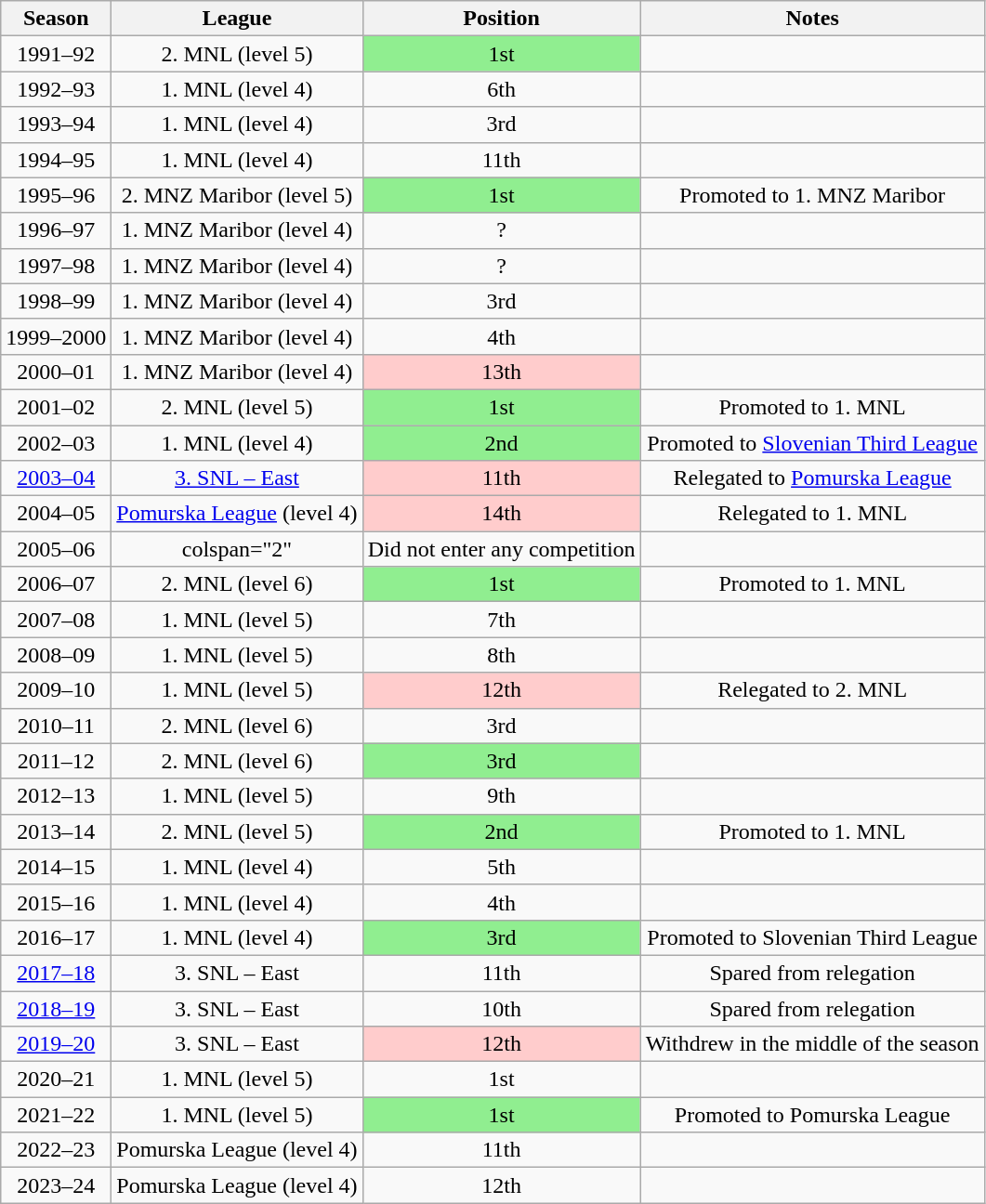<table class="wikitable" style="text-align: center">
<tr>
<th>Season</th>
<th>League</th>
<th>Position</th>
<th>Notes</th>
</tr>
<tr>
<td>1991–92</td>
<td>2. MNL (level 5)</td>
<td style="background: #90EE90;">1st</td>
<td></td>
</tr>
<tr>
<td>1992–93</td>
<td>1. MNL (level 4)</td>
<td>6th</td>
<td></td>
</tr>
<tr>
<td>1993–94</td>
<td>1. MNL (level 4)</td>
<td>3rd</td>
<td></td>
</tr>
<tr>
<td>1994–95</td>
<td>1. MNL (level 4)</td>
<td>11th</td>
<td></td>
</tr>
<tr>
<td>1995–96</td>
<td>2. MNZ Maribor (level 5)</td>
<td style="background: #90EE90;">1st</td>
<td>Promoted to 1. MNZ Maribor</td>
</tr>
<tr>
<td>1996–97</td>
<td>1. MNZ Maribor (level 4)</td>
<td>?</td>
<td></td>
</tr>
<tr>
<td>1997–98</td>
<td>1. MNZ Maribor (level 4)</td>
<td>?</td>
<td></td>
</tr>
<tr>
<td>1998–99</td>
<td>1. MNZ Maribor (level 4)</td>
<td>3rd</td>
<td></td>
</tr>
<tr>
<td>1999–2000</td>
<td>1. MNZ Maribor (level 4)</td>
<td>4th</td>
<td></td>
</tr>
<tr>
<td>2000–01</td>
<td>1. MNZ Maribor (level 4)</td>
<td style="background: #FFCCCC;">13th</td>
<td></td>
</tr>
<tr>
<td>2001–02</td>
<td>2. MNL (level 5)</td>
<td style="background: #90EE90;">1st</td>
<td>Promoted to 1. MNL</td>
</tr>
<tr>
<td>2002–03</td>
<td>1. MNL (level 4)</td>
<td style="background: #90EE90;">2nd</td>
<td>Promoted to <a href='#'>Slovenian Third League</a></td>
</tr>
<tr>
<td><a href='#'>2003–04</a></td>
<td><a href='#'>3. SNL – East</a></td>
<td style="background: #FFCCCC;">11th</td>
<td>Relegated to <a href='#'>Pomurska League</a></td>
</tr>
<tr>
<td>2004–05</td>
<td><a href='#'>Pomurska League</a> (level 4)</td>
<td style="background: #FFCCCC;">14th</td>
<td>Relegated to 1. MNL</td>
</tr>
<tr>
<td>2005–06</td>
<td>colspan="2" </td>
<td>Did not enter any competition</td>
</tr>
<tr>
<td>2006–07</td>
<td>2. MNL (level 6)</td>
<td style="background: #90EE90;">1st</td>
<td>Promoted to 1. MNL</td>
</tr>
<tr>
<td>2007–08</td>
<td>1. MNL (level 5)</td>
<td>7th</td>
<td></td>
</tr>
<tr>
<td>2008–09</td>
<td>1. MNL (level 5)</td>
<td>8th</td>
<td></td>
</tr>
<tr>
<td>2009–10</td>
<td>1. MNL (level 5)</td>
<td style="background: #FFCCCC;">12th</td>
<td>Relegated to 2. MNL</td>
</tr>
<tr>
<td>2010–11</td>
<td>2. MNL (level 6)</td>
<td>3rd</td>
<td></td>
</tr>
<tr>
<td>2011–12</td>
<td>2. MNL (level 6)</td>
<td style="background: #90EE90;">3rd</td>
<td></td>
</tr>
<tr>
<td>2012–13</td>
<td>1. MNL (level 5)</td>
<td>9th</td>
<td></td>
</tr>
<tr>
<td>2013–14</td>
<td>2. MNL (level 5)</td>
<td style="background: #90EE90;">2nd</td>
<td>Promoted to 1. MNL</td>
</tr>
<tr>
<td>2014–15</td>
<td>1. MNL (level 4)</td>
<td>5th</td>
<td></td>
</tr>
<tr>
<td>2015–16</td>
<td>1. MNL (level 4)</td>
<td>4th</td>
<td></td>
</tr>
<tr>
<td>2016–17</td>
<td>1. MNL (level 4)</td>
<td style="background: #90EE90;">3rd</td>
<td>Promoted to Slovenian Third League</td>
</tr>
<tr>
<td><a href='#'>2017–18</a></td>
<td>3. SNL – East</td>
<td>11th</td>
<td>Spared from relegation</td>
</tr>
<tr>
<td><a href='#'>2018–19</a></td>
<td>3. SNL – East</td>
<td>10th</td>
<td>Spared from relegation</td>
</tr>
<tr>
<td><a href='#'>2019–20</a></td>
<td>3. SNL – East</td>
<td style="background: #FFCCCC;">12th</td>
<td>Withdrew in the middle of the season</td>
</tr>
<tr>
<td>2020–21</td>
<td>1. MNL (level 5)</td>
<td>1st</td>
<td></td>
</tr>
<tr>
<td>2021–22</td>
<td>1. MNL (level 5)</td>
<td style="background: #90EE90;">1st</td>
<td>Promoted to Pomurska League</td>
</tr>
<tr>
<td>2022–23</td>
<td>Pomurska League (level 4)</td>
<td>11th</td>
<td></td>
</tr>
<tr>
<td>2023–24</td>
<td>Pomurska League (level 4)</td>
<td>12th</td>
<td></td>
</tr>
</table>
